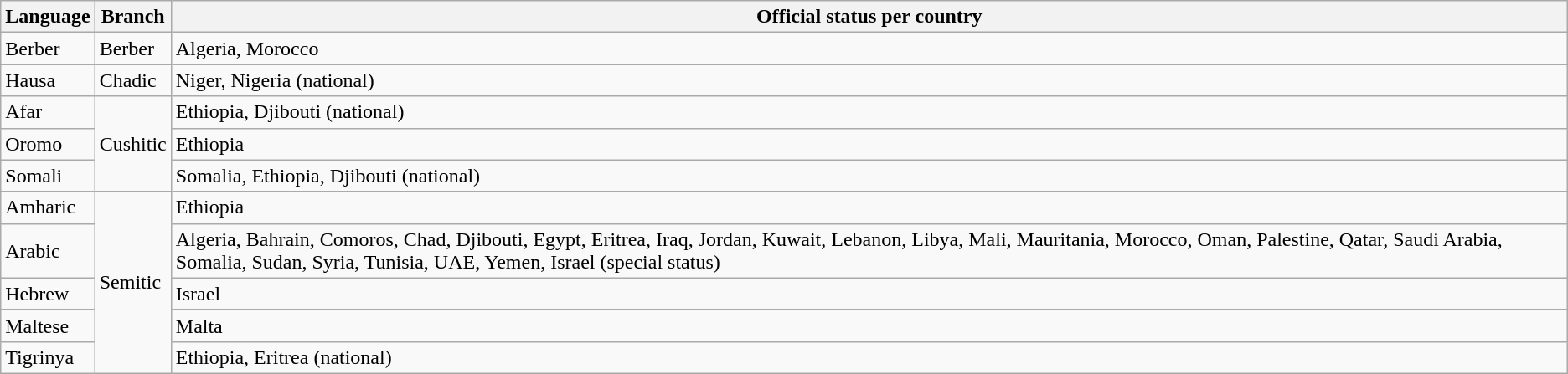<table class="wikitable">
<tr>
<th>Language</th>
<th>Branch</th>
<th>Official status per country</th>
</tr>
<tr>
<td>Berber</td>
<td>Berber</td>
<td>Algeria, Morocco</td>
</tr>
<tr>
<td>Hausa</td>
<td>Chadic</td>
<td>Niger, Nigeria (national)</td>
</tr>
<tr>
<td>Afar</td>
<td rowspan="3">Cushitic</td>
<td>Ethiopia, Djibouti (national)</td>
</tr>
<tr>
<td>Oromo</td>
<td>Ethiopia</td>
</tr>
<tr>
<td>Somali</td>
<td>Somalia, Ethiopia, Djibouti (national)</td>
</tr>
<tr>
<td>Amharic</td>
<td rowspan="5">Semitic</td>
<td>Ethiopia</td>
</tr>
<tr>
<td>Arabic</td>
<td>Algeria, Bahrain, Comoros, Chad, Djibouti, Egypt, Eritrea, Iraq, Jordan, Kuwait, Lebanon, Libya, Mali, Mauritania, Morocco, Oman, Palestine, Qatar, Saudi Arabia, Somalia, Sudan, Syria, Tunisia, UAE, Yemen, Israel (special status)</td>
</tr>
<tr>
<td>Hebrew</td>
<td>Israel</td>
</tr>
<tr>
<td>Maltese</td>
<td>Malta</td>
</tr>
<tr>
<td>Tigrinya</td>
<td>Ethiopia, Eritrea (national)</td>
</tr>
</table>
